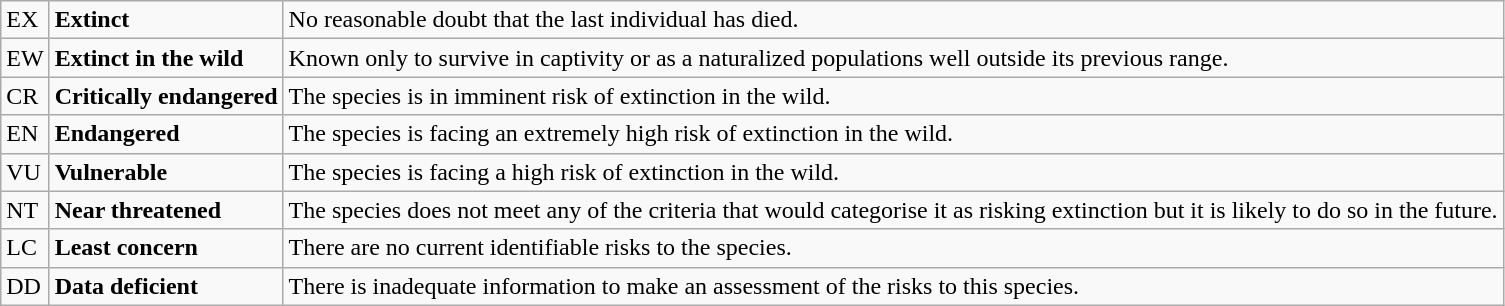<table class="wikitable" style="text-align:left">
<tr>
<td>EX</td>
<td><strong>Extinct</strong></td>
<td>No reasonable doubt that the last individual has died.</td>
</tr>
<tr>
<td>EW</td>
<td><strong>Extinct in the wild</strong></td>
<td>Known only to survive in captivity or as a naturalized populations well outside its previous range.</td>
</tr>
<tr>
<td>CR</td>
<td><strong>Critically endangered</strong></td>
<td>The species is in imminent risk of extinction in the wild.</td>
</tr>
<tr>
<td>EN</td>
<td><strong>Endangered</strong></td>
<td>The species is facing an extremely high risk of extinction in the wild.</td>
</tr>
<tr>
<td>VU</td>
<td><strong>Vulnerable</strong></td>
<td>The species is facing a high risk of extinction in the wild.</td>
</tr>
<tr>
<td>NT</td>
<td><strong>Near threatened</strong></td>
<td>The species does not meet any of the criteria that would categorise it as risking extinction but it is likely to do so in the future.</td>
</tr>
<tr>
<td>LC</td>
<td><strong>Least concern</strong></td>
<td>There are no current identifiable risks to the species.</td>
</tr>
<tr>
<td>DD</td>
<td><strong>Data deficient</strong></td>
<td>There is inadequate information to make an assessment of the risks to this species.</td>
</tr>
</table>
